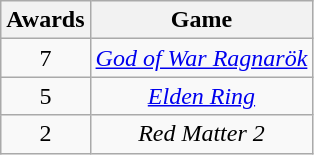<table class="wikitable floatleft" rowspan="2" style="text-align:center;" background: #f6e39c;>
<tr>
<th scope="col">Awards</th>
<th scope="col">Game</th>
</tr>
<tr>
<td>7</td>
<td><em><a href='#'>God of War Ragnarök</a></em></td>
</tr>
<tr>
<td>5</td>
<td><em><a href='#'>Elden Ring</a></em></td>
</tr>
<tr>
<td>2</td>
<td><em>Red Matter 2</em></td>
</tr>
</table>
